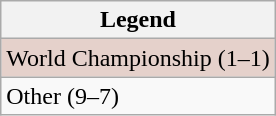<table class="wikitable">
<tr>
<th>Legend</th>
</tr>
<tr style="background:#e5d1cb;">
<td>World Championship (1–1)</td>
</tr>
<tr>
<td>Other (9–7)</td>
</tr>
</table>
